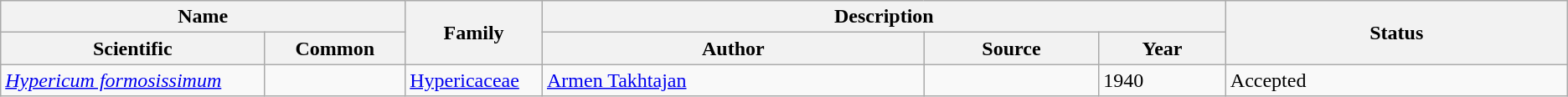<table class="wikitable sortable">
<tr>
<th colspan="2" width="10%" scope="col">Name</th>
<th rowspan="2" width="1%" scope="col">Family</th>
<th colspan="3" width="20%" scope="col">Description</th>
<th rowspan="2" width="10%" scope="col">Status</th>
</tr>
<tr>
<th>Scientific</th>
<th>Common</th>
<th>Author</th>
<th>Source</th>
<th>Year</th>
</tr>
<tr>
<td><em><a href='#'>Hypericum formosissimum</a></em></td>
<td></td>
<td><a href='#'>Hypericaceae</a></td>
<td><a href='#'>Armen Takhtajan</a></td>
<td><em></em></td>
<td>1940</td>
<td>Accepted</td>
</tr>
</table>
